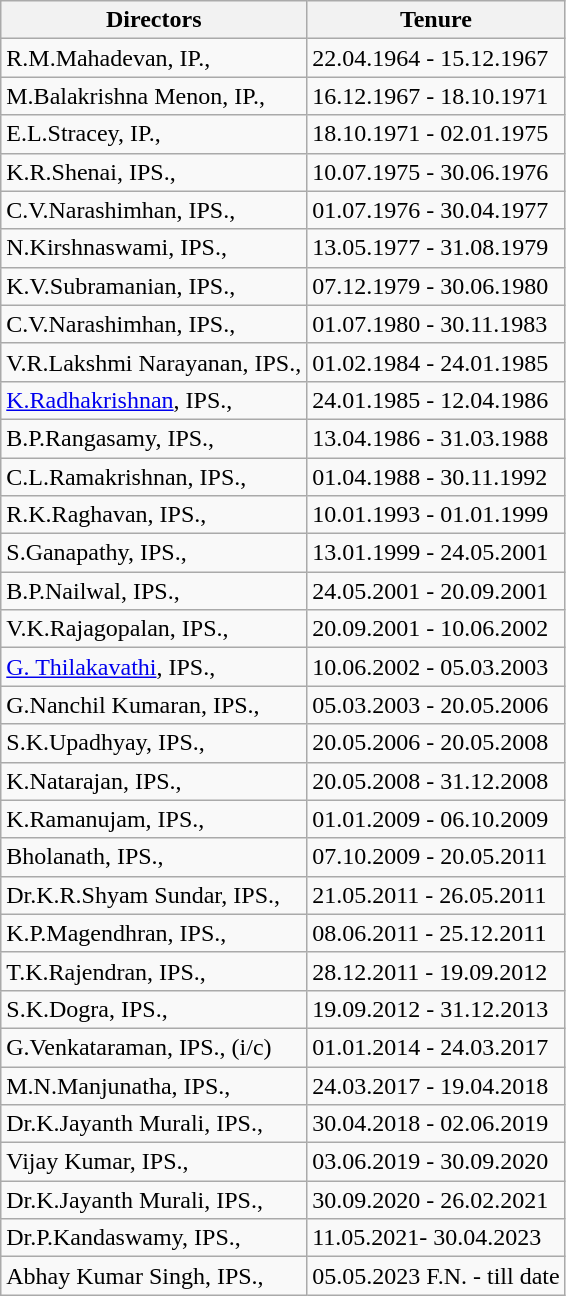<table class="wikitable">
<tr>
<th>Directors</th>
<th>Tenure</th>
</tr>
<tr>
<td>R.M.Mahadevan, IP.,</td>
<td>22.04.1964 - 15.12.1967</td>
</tr>
<tr>
<td>M.Balakrishna Menon, IP.,</td>
<td>16.12.1967 - 18.10.1971</td>
</tr>
<tr>
<td>E.L.Stracey, IP.,</td>
<td>18.10.1971 - 02.01.1975</td>
</tr>
<tr>
<td>K.R.Shenai, IPS.,</td>
<td>10.07.1975 - 30.06.1976</td>
</tr>
<tr>
<td>C.V.Narashimhan, IPS.,</td>
<td>01.07.1976 - 30.04.1977</td>
</tr>
<tr>
<td>N.Kirshnaswami, IPS.,</td>
<td>13.05.1977 - 31.08.1979</td>
</tr>
<tr>
<td>K.V.Subramanian, IPS.,</td>
<td>07.12.1979 - 30.06.1980</td>
</tr>
<tr>
<td>C.V.Narashimhan, IPS.,</td>
<td>01.07.1980 - 30.11.1983</td>
</tr>
<tr>
<td>V.R.Lakshmi Narayanan, IPS.,</td>
<td>01.02.1984 - 24.01.1985</td>
</tr>
<tr>
<td><a href='#'>K.Radhakrishnan</a>, IPS.,</td>
<td>24.01.1985 - 12.04.1986</td>
</tr>
<tr>
<td>B.P.Rangasamy, IPS.,</td>
<td>13.04.1986 - 31.03.1988</td>
</tr>
<tr>
<td>C.L.Ramakrishnan, IPS.,</td>
<td>01.04.1988 - 30.11.1992</td>
</tr>
<tr>
<td>R.K.Raghavan, IPS.,</td>
<td>10.01.1993 - 01.01.1999</td>
</tr>
<tr>
<td>S.Ganapathy, IPS.,</td>
<td>13.01.1999 - 24.05.2001</td>
</tr>
<tr>
<td>B.P.Nailwal, IPS.,</td>
<td>24.05.2001 - 20.09.2001</td>
</tr>
<tr>
<td>V.K.Rajagopalan, IPS.,</td>
<td>20.09.2001 - 10.06.2002</td>
</tr>
<tr>
<td><a href='#'>G. Thilakavathi</a>, IPS.,</td>
<td>10.06.2002 - 05.03.2003</td>
</tr>
<tr>
<td>G.Nanchil Kumaran, IPS.,</td>
<td>05.03.2003 - 20.05.2006</td>
</tr>
<tr>
<td>S.K.Upadhyay, IPS.,</td>
<td>20.05.2006 - 20.05.2008</td>
</tr>
<tr>
<td>K.Natarajan, IPS.,</td>
<td>20.05.2008 - 31.12.2008</td>
</tr>
<tr>
<td>K.Ramanujam, IPS.,</td>
<td>01.01.2009 - 06.10.2009</td>
</tr>
<tr>
<td>Bholanath, IPS.,</td>
<td>07.10.2009 - 20.05.2011</td>
</tr>
<tr>
<td>Dr.K.R.Shyam Sundar, IPS.,</td>
<td>21.05.2011 - 26.05.2011</td>
</tr>
<tr>
<td>K.P.Magendhran, IPS.,</td>
<td>08.06.2011 - 25.12.2011</td>
</tr>
<tr>
<td>T.K.Rajendran, IPS.,</td>
<td>28.12.2011 - 19.09.2012</td>
</tr>
<tr>
<td>S.K.Dogra, IPS.,</td>
<td>19.09.2012 - 31.12.2013</td>
</tr>
<tr>
<td>G.Venkataraman, IPS., (i/c)</td>
<td>01.01.2014 - 24.03.2017</td>
</tr>
<tr>
<td>M.N.Manjunatha, IPS.,</td>
<td>24.03.2017 - 19.04.2018</td>
</tr>
<tr>
<td>Dr.K.Jayanth Murali, IPS.,</td>
<td>30.04.2018 - 02.06.2019</td>
</tr>
<tr>
<td>Vijay Kumar, IPS.,</td>
<td>03.06.2019 - 30.09.2020</td>
</tr>
<tr>
<td>Dr.K.Jayanth Murali, IPS.,</td>
<td>30.09.2020 - 26.02.2021</td>
</tr>
<tr>
<td>Dr.P.Kandaswamy, IPS.,</td>
<td>11.05.2021- 30.04.2023</td>
</tr>
<tr>
<td>Abhay Kumar Singh, IPS.,</td>
<td>05.05.2023 F.N. - till date</td>
</tr>
</table>
